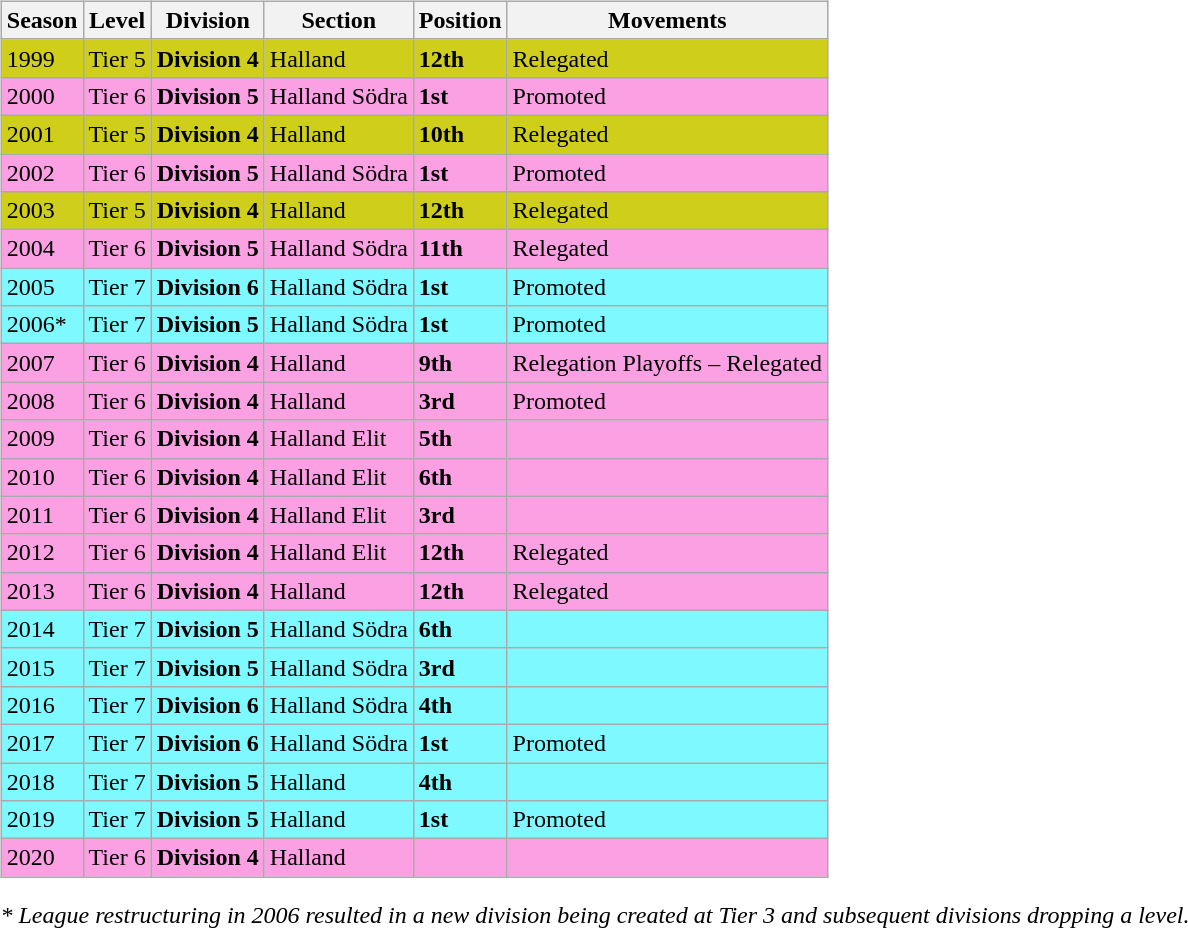<table>
<tr>
<td valign="top" width=0%><br><table class="wikitable">
<tr style="background:#f0f6fa;">
<th><strong>Season</strong></th>
<th><strong>Level</strong></th>
<th><strong>Division</strong></th>
<th><strong>Section</strong></th>
<th><strong>Position</strong></th>
<th><strong>Movements</strong></th>
</tr>
<tr>
<td style="background:#CECE1B;">1999</td>
<td style="background:#CECE1B;">Tier 5</td>
<td style="background:#CECE1B;"><strong>Division 4</strong></td>
<td style="background:#CECE1B;">Halland</td>
<td style="background:#CECE1B;"><strong>12th</strong></td>
<td style="background:#CECE1B;">Relegated</td>
</tr>
<tr>
<td style="background:#FBA0E3;">2000</td>
<td style="background:#FBA0E3;">Tier 6</td>
<td style="background:#FBA0E3;"><strong>Division 5</strong></td>
<td style="background:#FBA0E3;">Halland Södra</td>
<td style="background:#FBA0E3;"><strong>1st</strong></td>
<td style="background:#FBA0E3;">Promoted</td>
</tr>
<tr>
<td style="background:#CECE1B;">2001</td>
<td style="background:#CECE1B;">Tier 5</td>
<td style="background:#CECE1B;"><strong>Division 4</strong></td>
<td style="background:#CECE1B;">Halland</td>
<td style="background:#CECE1B;"><strong>10th</strong></td>
<td style="background:#CECE1B;">Relegated</td>
</tr>
<tr>
<td style="background:#FBA0E3;">2002</td>
<td style="background:#FBA0E3;">Tier 6</td>
<td style="background:#FBA0E3;"><strong>Division 5</strong></td>
<td style="background:#FBA0E3;">Halland Södra</td>
<td style="background:#FBA0E3;"><strong>1st</strong></td>
<td style="background:#FBA0E3;">Promoted</td>
</tr>
<tr>
<td style="background:#CECE1B;">2003</td>
<td style="background:#CECE1B;">Tier 5</td>
<td style="background:#CECE1B;"><strong>Division 4</strong></td>
<td style="background:#CECE1B;">Halland</td>
<td style="background:#CECE1B;"><strong>12th</strong></td>
<td style="background:#CECE1B;">Relegated</td>
</tr>
<tr>
<td style="background:#FBA0E3;">2004</td>
<td style="background:#FBA0E3;">Tier 6</td>
<td style="background:#FBA0E3;"><strong>Division 5</strong></td>
<td style="background:#FBA0E3;">Halland Södra</td>
<td style="background:#FBA0E3;"><strong>11th</strong></td>
<td style="background:#FBA0E3;">Relegated</td>
</tr>
<tr>
<td style="background:#7DF9FF;">2005</td>
<td style="background:#7DF9FF;">Tier 7</td>
<td style="background:#7DF9FF;"><strong>Division 6</strong></td>
<td style="background:#7DF9FF;">Halland Södra</td>
<td style="background:#7DF9FF;"><strong>1st</strong></td>
<td style="background:#7DF9FF;">Promoted</td>
</tr>
<tr>
<td style="background:#7DF9FF;">2006*</td>
<td style="background:#7DF9FF;">Tier 7</td>
<td style="background:#7DF9FF;"><strong>Division 5</strong></td>
<td style="background:#7DF9FF;">Halland Södra</td>
<td style="background:#7DF9FF;"><strong>1st</strong></td>
<td style="background:#7DF9FF;">Promoted</td>
</tr>
<tr>
<td style="background:#FBA0E3;">2007</td>
<td style="background:#FBA0E3;">Tier 6</td>
<td style="background:#FBA0E3;"><strong>Division 4</strong></td>
<td style="background:#FBA0E3;">Halland</td>
<td style="background:#FBA0E3;"><strong>9th</strong></td>
<td style="background:#FBA0E3;">Relegation Playoffs – Relegated</td>
</tr>
<tr>
<td style="background:#FBA0E3;">2008</td>
<td style="background:#FBA0E3;">Tier 6</td>
<td style="background:#FBA0E3;"><strong>Division 4</strong></td>
<td style="background:#FBA0E3;">Halland</td>
<td style="background:#FBA0E3;"><strong>3rd</strong></td>
<td style="background:#FBA0E3;">Promoted</td>
</tr>
<tr>
<td style="background:#FBA0E3;">2009</td>
<td style="background:#FBA0E3;">Tier 6</td>
<td style="background:#FBA0E3;"><strong>Division 4</strong></td>
<td style="background:#FBA0E3;">Halland Elit</td>
<td style="background:#FBA0E3;"><strong>5th</strong></td>
<td style="background:#FBA0E3;"></td>
</tr>
<tr>
<td style="background:#FBA0E3;">2010</td>
<td style="background:#FBA0E3;">Tier 6</td>
<td style="background:#FBA0E3;"><strong>Division 4</strong></td>
<td style="background:#FBA0E3;">Halland Elit</td>
<td style="background:#FBA0E3;"><strong>6th</strong></td>
<td style="background:#FBA0E3;"></td>
</tr>
<tr>
<td style="background:#FBA0E3;">2011</td>
<td style="background:#FBA0E3;">Tier 6</td>
<td style="background:#FBA0E3;"><strong>Division 4</strong></td>
<td style="background:#FBA0E3;">Halland Elit</td>
<td style="background:#FBA0E3;"><strong>3rd</strong></td>
<td style="background:#FBA0E3;"></td>
</tr>
<tr>
<td style="background:#FBA0E3;">2012</td>
<td style="background:#FBA0E3;">Tier 6</td>
<td style="background:#FBA0E3;"><strong>Division 4</strong></td>
<td style="background:#FBA0E3;">Halland Elit</td>
<td style="background:#FBA0E3;"><strong>12th</strong></td>
<td style="background:#FBA0E3;">Relegated</td>
</tr>
<tr>
<td style="background:#FBA0E3;">2013</td>
<td style="background:#FBA0E3;">Tier 6</td>
<td style="background:#FBA0E3;"><strong>Division 4</strong></td>
<td style="background:#FBA0E3;">Halland</td>
<td style="background:#FBA0E3;"><strong>12th</strong></td>
<td style="background:#FBA0E3;">Relegated</td>
</tr>
<tr>
<td style="background:#7DF9FF;">2014</td>
<td style="background:#7DF9FF;">Tier 7</td>
<td style="background:#7DF9FF;"><strong>Division 5</strong></td>
<td style="background:#7DF9FF;">Halland Södra</td>
<td style="background:#7DF9FF;"><strong>6th</strong></td>
<td style="background:#7DF9FF;"></td>
</tr>
<tr>
<td style="background:#7DF9FF;">2015</td>
<td style="background:#7DF9FF;">Tier 7</td>
<td style="background:#7DF9FF;"><strong>Division 5</strong></td>
<td style="background:#7DF9FF;">Halland Södra</td>
<td style="background:#7DF9FF;"><strong>3rd</strong></td>
<td style="background:#7DF9FF;"></td>
</tr>
<tr>
<td style="background:#7DF9FF;">2016</td>
<td style="background:#7DF9FF;">Tier 7</td>
<td style="background:#7DF9FF;"><strong>Division 6</strong></td>
<td style="background:#7DF9FF;">Halland Södra</td>
<td style="background:#7DF9FF;"><strong>4th</strong></td>
<td style="background:#7DF9FF;"></td>
</tr>
<tr>
<td style="background:#7DF9FF;">2017</td>
<td style="background:#7DF9FF;">Tier 7</td>
<td style="background:#7DF9FF;"><strong>Division 6</strong></td>
<td style="background:#7DF9FF;">Halland Södra</td>
<td style="background:#7DF9FF;"><strong>1st</strong></td>
<td style="background:#7DF9FF;">Promoted</td>
</tr>
<tr>
<td style="background:#7DF9FF;">2018</td>
<td style="background:#7DF9FF;">Tier 7</td>
<td style="background:#7DF9FF;"><strong>Division 5</strong></td>
<td style="background:#7DF9FF;">Halland</td>
<td style="background:#7DF9FF;"><strong>4th</strong></td>
<td style="background:#7DF9FF;"></td>
</tr>
<tr>
<td style="background:#7DF9FF;">2019</td>
<td style="background:#7DF9FF;">Tier 7</td>
<td style="background:#7DF9FF;"><strong>Division 5</strong></td>
<td style="background:#7DF9FF;">Halland</td>
<td style="background:#7DF9FF;"><strong>1st</strong></td>
<td style="background:#7DF9FF;">Promoted</td>
</tr>
<tr>
<td style="background:#FBA0E3;">2020</td>
<td style="background:#FBA0E3;">Tier 6</td>
<td style="background:#FBA0E3;"><strong>Division 4</strong></td>
<td style="background:#FBA0E3;">Halland</td>
<td style="background:#FBA0E3;"></td>
<td style="background:#FBA0E3;"></td>
</tr>
</table>
<em>* League restructuring in 2006 resulted in a new division being created at Tier 3 and subsequent divisions dropping a level.</em>

</td>
</tr>
</table>
